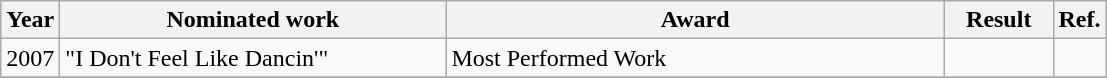<table class="wikitable">
<tr>
<th>Year</th>
<th width="250">Nominated work</th>
<th width="325">Award</th>
<th width="65">Result</th>
<th>Ref.</th>
</tr>
<tr>
<td align="center">2007</td>
<td>"I Don't Feel Like Dancin'"</td>
<td>Most Performed Work</td>
<td></td>
<td align="center"></td>
</tr>
<tr>
</tr>
</table>
